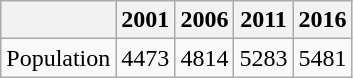<table class="wikitable">
<tr>
<th></th>
<th>2001</th>
<th>2006</th>
<th>2011</th>
<th>2016</th>
</tr>
<tr>
<td>Population</td>
<td>4473</td>
<td>4814</td>
<td>5283</td>
<td>5481</td>
</tr>
</table>
